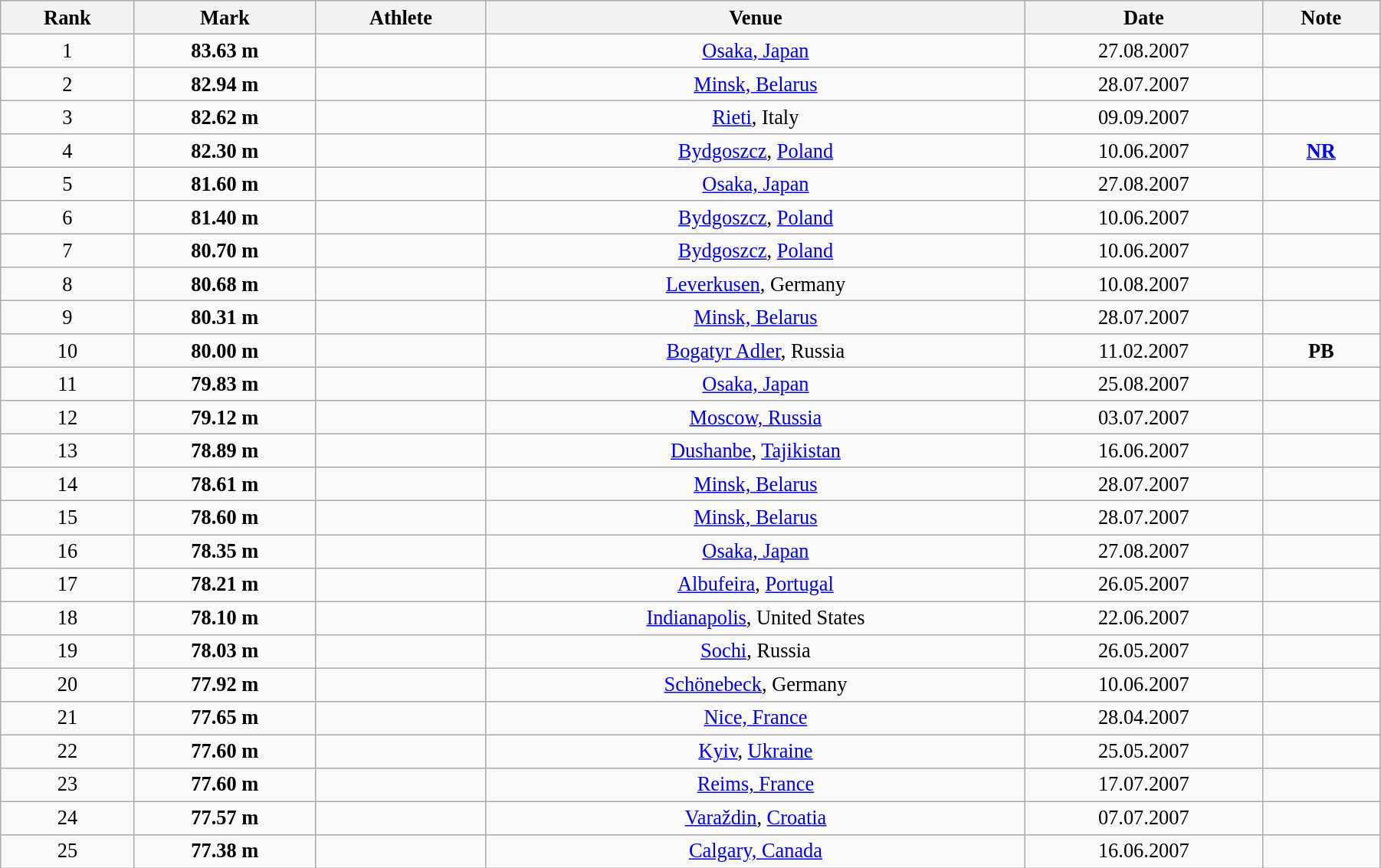<table class="wikitable" style=" text-align:center; font-size:110%;" width="95%">
<tr>
<th>Rank</th>
<th>Mark</th>
<th>Athlete</th>
<th>Venue</th>
<th>Date</th>
<th>Note</th>
</tr>
<tr>
<td>1</td>
<td><strong>83.63 m</strong></td>
<td align=left></td>
<td><a href='#'>Osaka, Japan</a></td>
<td>27.08.2007</td>
<td></td>
</tr>
<tr>
<td>2</td>
<td><strong>82.94 m</strong></td>
<td align=left></td>
<td><a href='#'>Minsk, Belarus</a></td>
<td>28.07.2007</td>
<td></td>
</tr>
<tr>
<td>3</td>
<td><strong>82.62 m</strong></td>
<td align=left></td>
<td><a href='#'>Rieti</a>, Italy</td>
<td>09.09.2007</td>
<td></td>
</tr>
<tr>
<td>4</td>
<td><strong>82.30 m</strong></td>
<td align=left></td>
<td><a href='#'>Bydgoszcz</a>, <a href='#'>Poland</a></td>
<td>10.06.2007</td>
<td><strong><a href='#'>NR</a></strong></td>
</tr>
<tr>
<td>5</td>
<td><strong>81.60 m</strong></td>
<td align=left></td>
<td><a href='#'>Osaka, Japan</a></td>
<td>27.08.2007</td>
<td></td>
</tr>
<tr>
<td>6</td>
<td><strong>81.40 m</strong></td>
<td align=left></td>
<td><a href='#'>Bydgoszcz</a>, <a href='#'>Poland</a></td>
<td>10.06.2007</td>
<td></td>
</tr>
<tr>
<td>7</td>
<td><strong>80.70 m</strong></td>
<td align=left></td>
<td><a href='#'>Bydgoszcz</a>, <a href='#'>Poland</a></td>
<td>10.06.2007</td>
<td></td>
</tr>
<tr>
<td>8</td>
<td><strong>80.68 m</strong></td>
<td align=left></td>
<td><a href='#'>Leverkusen</a>, Germany</td>
<td>10.08.2007</td>
<td></td>
</tr>
<tr>
<td>9</td>
<td><strong>80.31 m</strong></td>
<td align=left></td>
<td><a href='#'>Minsk, Belarus</a></td>
<td>28.07.2007</td>
<td></td>
</tr>
<tr>
<td>10</td>
<td><strong>80.00 m</strong></td>
<td align=left></td>
<td><a href='#'>Bogatyr Adler</a>, Russia</td>
<td>11.02.2007</td>
<td><strong>PB</strong></td>
</tr>
<tr>
<td>11</td>
<td><strong>79.83 m</strong></td>
<td align=left></td>
<td><a href='#'>Osaka, Japan</a></td>
<td>25.08.2007</td>
<td></td>
</tr>
<tr>
<td>12</td>
<td><strong>79.12 m</strong></td>
<td align=left></td>
<td><a href='#'>Moscow, Russia</a></td>
<td>03.07.2007</td>
<td></td>
</tr>
<tr>
<td>13</td>
<td><strong>78.89 m</strong></td>
<td align=left></td>
<td><a href='#'>Dushanbe</a>, <a href='#'>Tajikistan</a></td>
<td>16.06.2007</td>
<td></td>
</tr>
<tr>
<td>14</td>
<td><strong>78.61 m</strong></td>
<td align=left></td>
<td><a href='#'>Minsk, Belarus</a></td>
<td>28.07.2007</td>
<td></td>
</tr>
<tr>
<td>15</td>
<td><strong>78.60 m</strong></td>
<td align=left></td>
<td><a href='#'>Minsk, Belarus</a></td>
<td>28.07.2007</td>
<td></td>
</tr>
<tr>
<td>16</td>
<td><strong>78.35 m</strong></td>
<td align=left></td>
<td><a href='#'>Osaka, Japan</a></td>
<td>27.08.2007</td>
<td></td>
</tr>
<tr>
<td>17</td>
<td><strong>78.21 m</strong></td>
<td align=left></td>
<td><a href='#'>Albufeira</a>, <a href='#'>Portugal</a></td>
<td>26.05.2007</td>
<td></td>
</tr>
<tr>
<td>18</td>
<td><strong>78.10 m</strong></td>
<td align=left></td>
<td><a href='#'>Indianapolis</a>, United States</td>
<td>22.06.2007</td>
<td></td>
</tr>
<tr>
<td>19</td>
<td><strong>78.03 m</strong></td>
<td align=left></td>
<td><a href='#'>Sochi</a>, Russia</td>
<td>26.05.2007</td>
<td></td>
</tr>
<tr>
<td>20</td>
<td><strong>77.92 m</strong></td>
<td align=left></td>
<td><a href='#'>Schönebeck</a>, Germany</td>
<td>10.06.2007</td>
<td></td>
</tr>
<tr>
<td>21</td>
<td><strong>77.65 m</strong></td>
<td align=left></td>
<td><a href='#'>Nice, France</a></td>
<td>28.04.2007</td>
<td></td>
</tr>
<tr>
<td>22</td>
<td><strong>77.60 m</strong></td>
<td align=left></td>
<td><a href='#'>Kyiv</a>, <a href='#'>Ukraine</a></td>
<td>25.05.2007</td>
<td></td>
</tr>
<tr>
<td>23</td>
<td><strong>77.60 m</strong></td>
<td align=left></td>
<td><a href='#'>Reims, France</a></td>
<td>17.07.2007</td>
<td></td>
</tr>
<tr>
<td>24</td>
<td><strong>77.57 m</strong></td>
<td align=left></td>
<td><a href='#'>Varaždin</a>, <a href='#'>Croatia</a></td>
<td>07.07.2007</td>
<td></td>
</tr>
<tr>
<td>25</td>
<td><strong>77.38 m</strong></td>
<td align=left></td>
<td><a href='#'>Calgary, Canada</a></td>
<td>16.06.2007</td>
<td></td>
</tr>
</table>
